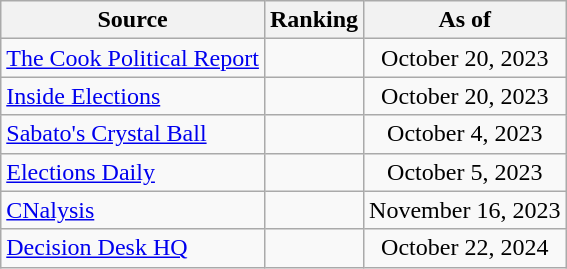<table class="wikitable" style="text-align:center">
<tr>
<th>Source</th>
<th>Ranking</th>
<th>As of</th>
</tr>
<tr>
<td align=left><a href='#'>The Cook Political Report</a></td>
<td></td>
<td>October 20, 2023</td>
</tr>
<tr>
<td align=left><a href='#'>Inside Elections</a></td>
<td></td>
<td>October 20, 2023</td>
</tr>
<tr>
<td align=left><a href='#'>Sabato's Crystal Ball</a></td>
<td></td>
<td>October 4, 2023</td>
</tr>
<tr>
<td align=left><a href='#'>Elections Daily</a></td>
<td></td>
<td>October 5, 2023</td>
</tr>
<tr>
<td align=left><a href='#'>CNalysis</a></td>
<td></td>
<td>November 16, 2023</td>
</tr>
<tr>
<td align=left><a href='#'>Decision Desk HQ</a></td>
<td></td>
<td>October 22, 2024</td>
</tr>
</table>
